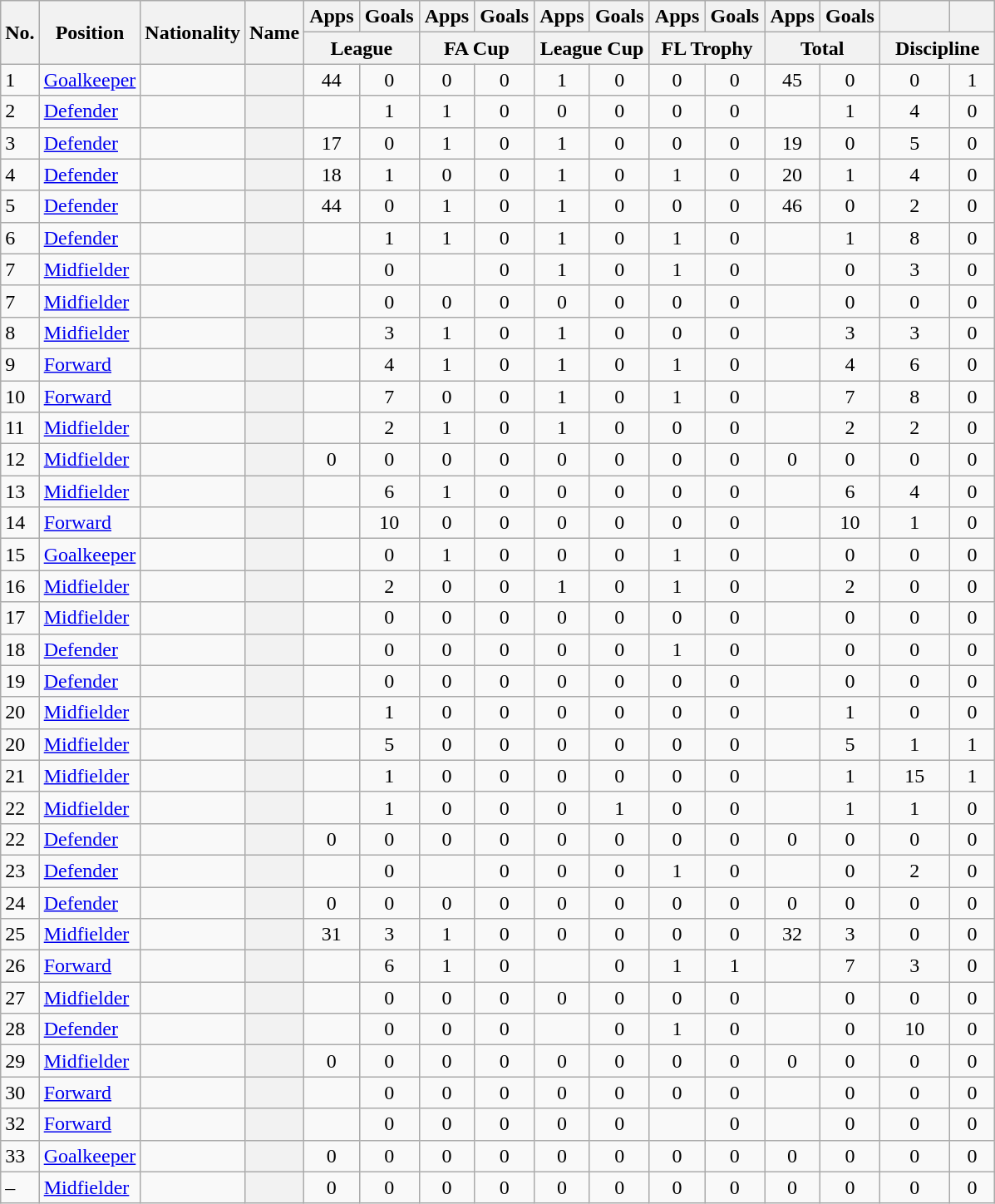<table class="wikitable sortable plainrowheaders" style="text-align:center">
<tr>
<th scope="col" rowspan="2">No.</th>
<th scope="col" rowspan="2">Position</th>
<th scope="col" rowspan="2">Nationality</th>
<th scope="col" rowspan="2">Name</th>
<th scope="col">Apps</th>
<th scope="col">Goals</th>
<th scope="col">Apps</th>
<th scope="col">Goals</th>
<th scope="col">Apps</th>
<th scope="col">Goals</th>
<th scope="col">Apps</th>
<th scope="col">Goals</th>
<th scope="col">Apps</th>
<th scope="col">Goals</th>
<th scope="col"></th>
<th scope="col"></th>
</tr>
<tr class="unsortable">
<th colspan="2" width="85">League</th>
<th colspan="2" width="85">FA Cup</th>
<th colspan="2" width="85">League Cup</th>
<th colspan="2" width="85">FL Trophy</th>
<th colspan="2" width="85">Total</th>
<th colspan="2" width="85">Discipline</th>
</tr>
<tr>
<td align="left">1</td>
<td align="left"><a href='#'>Goalkeeper</a></td>
<td align="left"></td>
<th scope="row"></th>
<td>44</td>
<td>0</td>
<td>0</td>
<td>0</td>
<td>1</td>
<td>0</td>
<td>0</td>
<td>0</td>
<td>45</td>
<td>0</td>
<td>0</td>
<td>1</td>
</tr>
<tr>
<td align="left">2</td>
<td align="left"><a href='#'>Defender</a></td>
<td align="left"></td>
<th scope="row"></th>
<td></td>
<td>1</td>
<td>1</td>
<td>0</td>
<td>0</td>
<td>0</td>
<td>0</td>
<td>0</td>
<td></td>
<td>1</td>
<td>4</td>
<td>0</td>
</tr>
<tr>
<td align="left">3</td>
<td align="left"><a href='#'>Defender</a></td>
<td align="left"></td>
<th scope="row"></th>
<td>17</td>
<td>0</td>
<td>1</td>
<td>0</td>
<td>1</td>
<td>0</td>
<td>0</td>
<td>0</td>
<td>19</td>
<td>0</td>
<td>5</td>
<td>0</td>
</tr>
<tr>
<td align="left">4</td>
<td align="left"><a href='#'>Defender</a></td>
<td align="left"></td>
<th scope="row"></th>
<td>18</td>
<td>1</td>
<td>0</td>
<td>0</td>
<td>1</td>
<td>0</td>
<td>1</td>
<td>0</td>
<td>20</td>
<td>1</td>
<td>4</td>
<td>0</td>
</tr>
<tr>
<td align="left">5</td>
<td align="left"><a href='#'>Defender</a></td>
<td align="left"></td>
<th scope="row"></th>
<td>44</td>
<td>0</td>
<td>1</td>
<td>0</td>
<td>1</td>
<td>0</td>
<td>0</td>
<td>0</td>
<td>46</td>
<td>0</td>
<td>2</td>
<td>0</td>
</tr>
<tr>
<td align="left">6</td>
<td align="left"><a href='#'>Defender</a></td>
<td align="left"></td>
<th scope="row"></th>
<td></td>
<td>1</td>
<td>1</td>
<td>0</td>
<td>1</td>
<td>0</td>
<td>1</td>
<td>0</td>
<td></td>
<td>1</td>
<td>8</td>
<td>0</td>
</tr>
<tr>
<td align="left">7</td>
<td align="left"><a href='#'>Midfielder</a></td>
<td align="left"></td>
<th scope="row"></th>
<td></td>
<td>0</td>
<td></td>
<td>0</td>
<td>1</td>
<td>0</td>
<td>1</td>
<td>0</td>
<td></td>
<td>0</td>
<td>3</td>
<td>0</td>
</tr>
<tr>
<td align="left">7</td>
<td align="left"><a href='#'>Midfielder</a></td>
<td align="left"></td>
<th scope="row"></th>
<td></td>
<td>0</td>
<td>0</td>
<td>0</td>
<td>0</td>
<td>0</td>
<td>0</td>
<td>0</td>
<td></td>
<td>0</td>
<td>0</td>
<td>0</td>
</tr>
<tr>
<td align="left">8</td>
<td align="left"><a href='#'>Midfielder</a></td>
<td align="left"></td>
<th scope="row"></th>
<td></td>
<td>3</td>
<td>1</td>
<td>0</td>
<td>1</td>
<td>0</td>
<td>0</td>
<td>0</td>
<td></td>
<td>3</td>
<td>3</td>
<td>0</td>
</tr>
<tr>
<td align="left">9</td>
<td align="left"><a href='#'>Forward</a></td>
<td align="left"></td>
<th scope="row"></th>
<td></td>
<td>4</td>
<td>1</td>
<td>0</td>
<td>1</td>
<td>0</td>
<td>1</td>
<td>0</td>
<td></td>
<td>4</td>
<td>6</td>
<td>0</td>
</tr>
<tr>
<td align="left">10</td>
<td align="left"><a href='#'>Forward</a></td>
<td align="left"></td>
<th scope="row"></th>
<td></td>
<td>7</td>
<td>0</td>
<td>0</td>
<td>1</td>
<td>0</td>
<td>1</td>
<td>0</td>
<td></td>
<td>7</td>
<td>8</td>
<td>0</td>
</tr>
<tr>
<td align="left">11</td>
<td align="left"><a href='#'>Midfielder</a></td>
<td align="left"></td>
<th scope="row"></th>
<td></td>
<td>2</td>
<td>1</td>
<td>0</td>
<td>1</td>
<td>0</td>
<td>0</td>
<td>0</td>
<td></td>
<td>2</td>
<td>2</td>
<td>0</td>
</tr>
<tr>
<td align="left">12</td>
<td align="left"><a href='#'>Midfielder</a></td>
<td align="left"></td>
<th scope="row"></th>
<td>0</td>
<td>0</td>
<td>0</td>
<td>0</td>
<td>0</td>
<td>0</td>
<td>0</td>
<td>0</td>
<td>0</td>
<td>0</td>
<td>0</td>
<td>0</td>
</tr>
<tr>
<td align="left">13</td>
<td align="left"><a href='#'>Midfielder</a></td>
<td align="left"></td>
<th scope="row"></th>
<td></td>
<td>6</td>
<td>1</td>
<td>0</td>
<td>0</td>
<td>0</td>
<td>0</td>
<td>0</td>
<td></td>
<td>6</td>
<td>4</td>
<td>0</td>
</tr>
<tr>
<td align="left">14</td>
<td align="left"><a href='#'>Forward</a></td>
<td align="left"></td>
<th scope="row"></th>
<td></td>
<td>10</td>
<td>0</td>
<td>0</td>
<td>0</td>
<td>0</td>
<td>0</td>
<td>0</td>
<td></td>
<td>10</td>
<td>1</td>
<td>0</td>
</tr>
<tr>
<td align="left">15</td>
<td align="left"><a href='#'>Goalkeeper</a></td>
<td align="left"></td>
<th scope="row"></th>
<td></td>
<td>0</td>
<td>1</td>
<td>0</td>
<td>0</td>
<td>0</td>
<td>1</td>
<td>0</td>
<td></td>
<td>0</td>
<td>0</td>
<td>0</td>
</tr>
<tr>
<td align="left">16</td>
<td align="left"><a href='#'>Midfielder</a></td>
<td align="left"></td>
<th scope="row"></th>
<td></td>
<td>2</td>
<td>0</td>
<td>0</td>
<td>1</td>
<td>0</td>
<td>1</td>
<td>0</td>
<td></td>
<td>2</td>
<td>0</td>
<td>0</td>
</tr>
<tr>
<td align="left">17</td>
<td align="left"><a href='#'>Midfielder</a></td>
<td align="left"></td>
<th scope="row"></th>
<td></td>
<td>0</td>
<td>0</td>
<td>0</td>
<td>0</td>
<td>0</td>
<td>0</td>
<td>0</td>
<td></td>
<td>0</td>
<td>0</td>
<td>0</td>
</tr>
<tr>
<td align="left">18</td>
<td align="left"><a href='#'>Defender</a></td>
<td align="left"></td>
<th scope="row"></th>
<td></td>
<td>0</td>
<td>0</td>
<td>0</td>
<td>0</td>
<td>0</td>
<td>1</td>
<td>0</td>
<td></td>
<td>0</td>
<td>0</td>
<td>0</td>
</tr>
<tr>
<td align="left">19</td>
<td align="left"><a href='#'>Defender</a></td>
<td align="left"></td>
<th scope="row"></th>
<td></td>
<td>0</td>
<td>0</td>
<td>0</td>
<td>0</td>
<td>0</td>
<td>0</td>
<td>0</td>
<td></td>
<td>0</td>
<td>0</td>
<td>0</td>
</tr>
<tr>
<td align="left">20</td>
<td align="left"><a href='#'>Midfielder</a></td>
<td align="left"></td>
<th scope="row"></th>
<td></td>
<td>1</td>
<td>0</td>
<td>0</td>
<td>0</td>
<td>0</td>
<td>0</td>
<td>0</td>
<td></td>
<td>1</td>
<td>0</td>
<td>0</td>
</tr>
<tr>
<td align="left">20</td>
<td align="left"><a href='#'>Midfielder</a></td>
<td align="left"></td>
<th scope="row"></th>
<td></td>
<td>5</td>
<td>0</td>
<td>0</td>
<td>0</td>
<td>0</td>
<td>0</td>
<td>0</td>
<td></td>
<td>5</td>
<td>1</td>
<td>1</td>
</tr>
<tr>
<td align="left">21</td>
<td align="left"><a href='#'>Midfielder</a></td>
<td align="left"></td>
<th scope="row"></th>
<td></td>
<td>1</td>
<td>0</td>
<td>0</td>
<td>0</td>
<td>0</td>
<td>0</td>
<td>0</td>
<td></td>
<td>1</td>
<td>15</td>
<td>1</td>
</tr>
<tr>
<td align="left">22</td>
<td align="left"><a href='#'>Midfielder</a></td>
<td align="left"></td>
<th scope="row"></th>
<td></td>
<td>1</td>
<td>0</td>
<td>0</td>
<td>0</td>
<td>1</td>
<td>0</td>
<td>0</td>
<td></td>
<td>1</td>
<td>1</td>
<td>0</td>
</tr>
<tr>
<td align="left">22</td>
<td align="left"><a href='#'>Defender</a></td>
<td align="left"></td>
<th scope="row"></th>
<td>0</td>
<td>0</td>
<td>0</td>
<td>0</td>
<td>0</td>
<td>0</td>
<td>0</td>
<td>0</td>
<td>0</td>
<td>0</td>
<td>0</td>
<td>0</td>
</tr>
<tr>
<td align="left">23</td>
<td align="left"><a href='#'>Defender</a></td>
<td align="left"></td>
<th scope="row"></th>
<td></td>
<td>0</td>
<td></td>
<td>0</td>
<td>0</td>
<td>0</td>
<td>1</td>
<td>0</td>
<td></td>
<td>0</td>
<td>2</td>
<td>0</td>
</tr>
<tr>
<td align="left">24</td>
<td align="left"><a href='#'>Defender</a></td>
<td align="left"></td>
<th scope="row"></th>
<td>0</td>
<td>0</td>
<td>0</td>
<td>0</td>
<td>0</td>
<td>0</td>
<td>0</td>
<td>0</td>
<td>0</td>
<td>0</td>
<td>0</td>
<td>0</td>
</tr>
<tr>
<td align="left">25</td>
<td align="left"><a href='#'>Midfielder</a></td>
<td align="left"></td>
<th scope="row"></th>
<td>31</td>
<td>3</td>
<td>1</td>
<td>0</td>
<td>0</td>
<td>0</td>
<td>0</td>
<td>0</td>
<td>32</td>
<td>3</td>
<td>0</td>
<td>0</td>
</tr>
<tr>
<td align="left">26</td>
<td align="left"><a href='#'>Forward</a></td>
<td align="left"></td>
<th scope="row"></th>
<td></td>
<td>6</td>
<td>1</td>
<td>0</td>
<td></td>
<td>0</td>
<td>1</td>
<td>1</td>
<td></td>
<td>7</td>
<td>3</td>
<td>0</td>
</tr>
<tr>
<td align="left">27</td>
<td align="left"><a href='#'>Midfielder</a></td>
<td align="left"></td>
<th scope="row"></th>
<td></td>
<td>0</td>
<td>0</td>
<td>0</td>
<td>0</td>
<td>0</td>
<td>0</td>
<td>0</td>
<td></td>
<td>0</td>
<td>0</td>
<td>0</td>
</tr>
<tr>
<td align="left">28</td>
<td align="left"><a href='#'>Defender</a></td>
<td align="left"></td>
<th scope="row"></th>
<td></td>
<td>0</td>
<td>0</td>
<td>0</td>
<td></td>
<td>0</td>
<td>1</td>
<td>0</td>
<td></td>
<td>0</td>
<td>10</td>
<td>0</td>
</tr>
<tr>
<td align="left">29</td>
<td align="left"><a href='#'>Midfielder</a></td>
<td align="left"></td>
<th scope="row"></th>
<td>0</td>
<td>0</td>
<td>0</td>
<td>0</td>
<td>0</td>
<td>0</td>
<td>0</td>
<td>0</td>
<td>0</td>
<td>0</td>
<td>0</td>
<td>0</td>
</tr>
<tr>
<td align="left">30</td>
<td align="left"><a href='#'>Forward</a></td>
<td align="left"></td>
<th scope="row"></th>
<td></td>
<td>0</td>
<td>0</td>
<td>0</td>
<td>0</td>
<td>0</td>
<td>0</td>
<td>0</td>
<td></td>
<td>0</td>
<td>0</td>
<td>0</td>
</tr>
<tr>
<td align="left">32</td>
<td align="left"><a href='#'>Forward</a></td>
<td align="left"></td>
<th scope="row"></th>
<td></td>
<td>0</td>
<td>0</td>
<td>0</td>
<td>0</td>
<td>0</td>
<td></td>
<td>0</td>
<td></td>
<td>0</td>
<td>0</td>
<td>0</td>
</tr>
<tr>
<td align="left">33</td>
<td align="left"><a href='#'>Goalkeeper</a></td>
<td align="left"></td>
<th scope="row"></th>
<td>0</td>
<td>0</td>
<td>0</td>
<td>0</td>
<td>0</td>
<td>0</td>
<td>0</td>
<td>0</td>
<td>0</td>
<td>0</td>
<td>0</td>
<td>0</td>
</tr>
<tr>
<td align="left">–</td>
<td align="left"><a href='#'>Midfielder</a></td>
<td align="left"></td>
<th scope="row"></th>
<td>0</td>
<td>0</td>
<td>0</td>
<td>0</td>
<td>0</td>
<td>0</td>
<td>0</td>
<td>0</td>
<td>0</td>
<td>0</td>
<td>0</td>
<td>0</td>
</tr>
</table>
